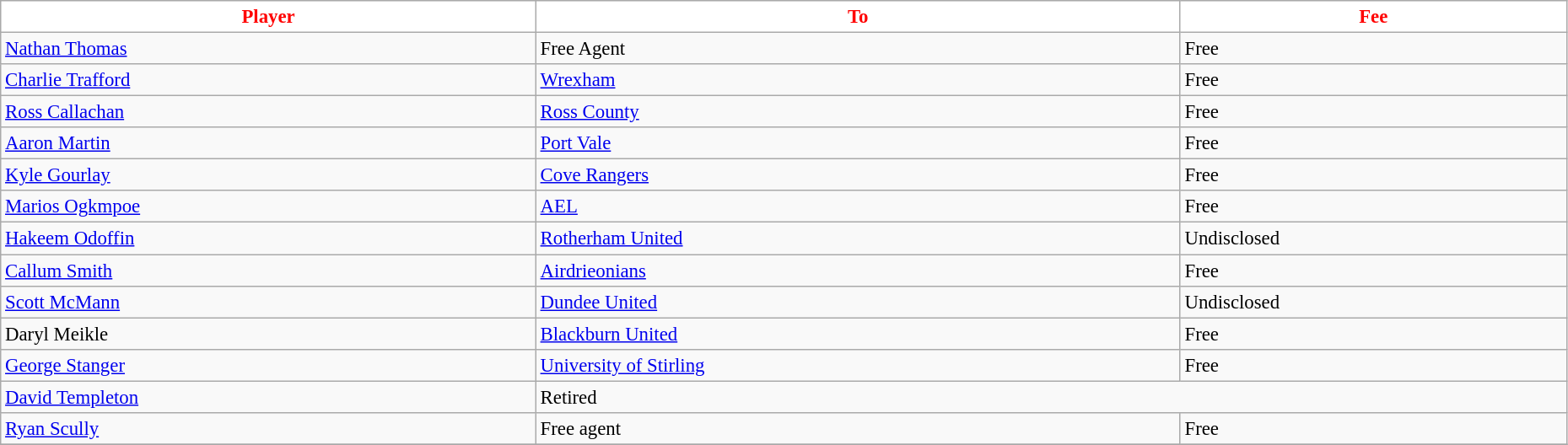<table class="wikitable" style="text-align:left; font-size:95%;width:98%;">
<tr>
<th style="background:white; color:red;">Player</th>
<th style="background:white; color:red;">To</th>
<th style="background:white; color:red;">Fee</th>
</tr>
<tr>
<td> <a href='#'>Nathan Thomas</a></td>
<td> Free Agent</td>
<td>Free</td>
</tr>
<tr>
<td> <a href='#'>Charlie Trafford</a></td>
<td> <a href='#'>Wrexham</a></td>
<td>Free</td>
</tr>
<tr>
<td> <a href='#'>Ross Callachan</a></td>
<td> <a href='#'>Ross County</a></td>
<td>Free</td>
</tr>
<tr>
<td> <a href='#'>Aaron Martin</a></td>
<td> <a href='#'>Port Vale</a></td>
<td>Free</td>
</tr>
<tr>
<td> <a href='#'>Kyle Gourlay</a></td>
<td> <a href='#'>Cove Rangers</a></td>
<td>Free</td>
</tr>
<tr>
<td> <a href='#'>Marios Ogkmpoe</a></td>
<td> <a href='#'>AEL</a></td>
<td>Free</td>
</tr>
<tr>
<td> <a href='#'>Hakeem Odoffin</a></td>
<td> <a href='#'>Rotherham United</a></td>
<td>Undisclosed</td>
</tr>
<tr>
<td> <a href='#'>Callum Smith</a></td>
<td> <a href='#'>Airdrieonians</a></td>
<td>Free</td>
</tr>
<tr>
<td> <a href='#'>Scott McMann</a></td>
<td> <a href='#'>Dundee United</a></td>
<td>Undisclosed</td>
</tr>
<tr>
<td> Daryl Meikle</td>
<td> <a href='#'>Blackburn United</a></td>
<td>Free</td>
</tr>
<tr>
<td> <a href='#'>George Stanger</a></td>
<td> <a href='#'>University of Stirling</a></td>
<td>Free</td>
</tr>
<tr>
<td> <a href='#'>David Templeton</a></td>
<td colspan=2>Retired</td>
</tr>
<tr>
<td> <a href='#'>Ryan Scully</a></td>
<td>Free agent</td>
<td>Free</td>
</tr>
<tr>
</tr>
</table>
